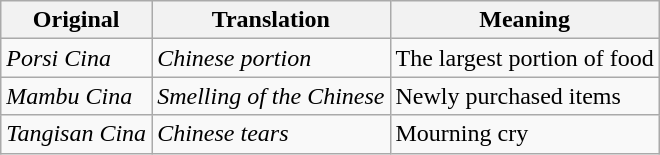<table class="wikitable">
<tr>
<th>Original</th>
<th>Translation</th>
<th>Meaning</th>
</tr>
<tr>
<td><em>Porsi Cina</em></td>
<td><em>Chinese portion</em></td>
<td>The largest portion of food</td>
</tr>
<tr>
<td><em>Mambu Cina</em></td>
<td><em>Smelling of the Chinese</em></td>
<td>Newly purchased items</td>
</tr>
<tr>
<td><em>Tangisan Cina</em></td>
<td><em>Chinese tears</em></td>
<td>Mourning cry</td>
</tr>
</table>
